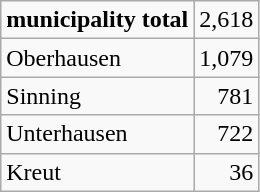<table class="wikitable">
<tr>
<td><strong>municipality total</strong></td>
<td align=right>2,618</td>
</tr>
<tr>
<td>Oberhausen</td>
<td align=right>1,079</td>
</tr>
<tr>
<td>Sinning</td>
<td align=right>781</td>
</tr>
<tr>
<td>Unterhausen</td>
<td align=right>722</td>
</tr>
<tr>
<td>Kreut</td>
<td align=right>36</td>
</tr>
</table>
